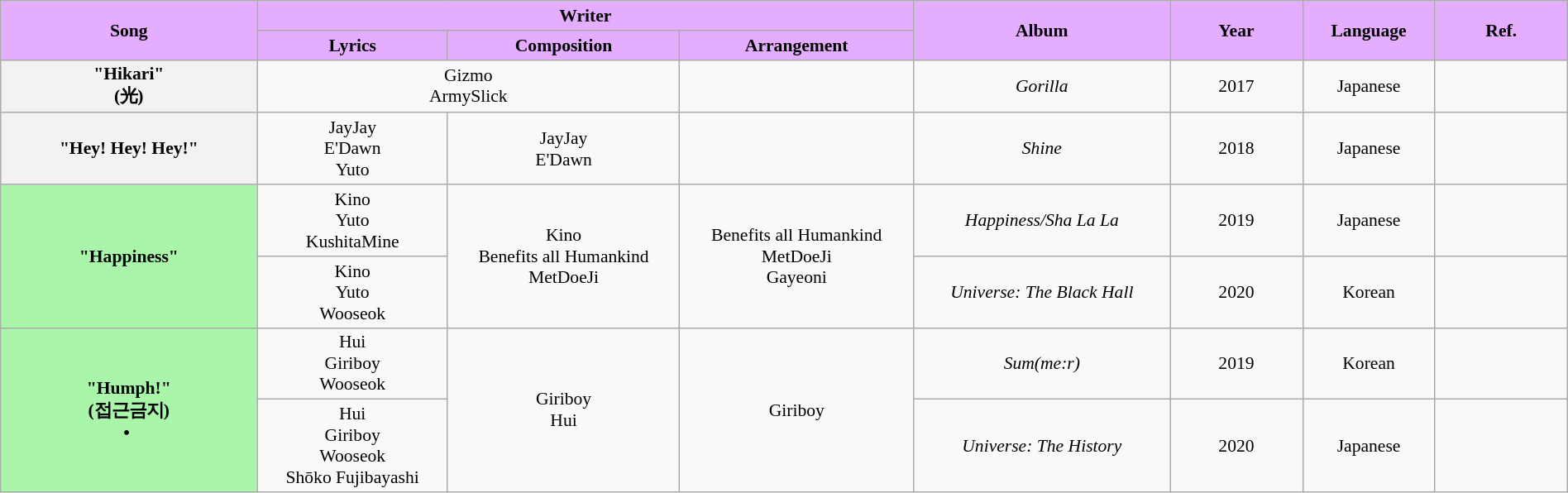<table class="wikitable" style="margin:0.5em auto; clear:both; font-size:.9em; text-align:center; width:100%">
<tr>
<th rowspan="2" style="width:200px; background:#E5ADFD;">Song</th>
<th colspan="3" style="width:700px; background:#E5ADFD;">Writer</th>
<th rowspan="2" style="width:200px; background:#E5ADFD;">Album</th>
<th rowspan="2" style="width:100px; background:#E5ADFD;">Year</th>
<th rowspan="2" style="width:100px; background:#E5ADFD;">Language</th>
<th rowspan="2" style="width:100px; background:#E5ADFD;">Ref.</th>
</tr>
<tr>
<th style=background:#E5ADFD;">Lyrics</th>
<th style=background:#E5ADFD;">Composition</th>
<th style=background:#E5ADFD;">Arrangement</th>
</tr>
<tr>
<th>"Hikari" <br> (光)</th>
<td colspan="2">Gizmo<br>ArmySlick</td>
<td></td>
<td><em>Gorilla</em></td>
<td>2017</td>
<td>Japanese</td>
<td></td>
</tr>
<tr>
<th>"Hey! Hey! Hey!"</th>
<td>JayJay<br>E'Dawn<br>Yuto</td>
<td>JayJay<br>E'Dawn</td>
<td></td>
<td><em>Shine</em></td>
<td>2018</td>
<td>Japanese</td>
<td></td>
</tr>
<tr>
<th rowspan="2" scope="row" style="background-color:#A9F5A9 ">"Happiness"  </th>
<td>Kino<br>Yuto<br>KushitaMine</td>
<td rowspan="2">Kino<br>Benefits all Humankind<br>MetDoeJi</td>
<td rowspan="2">Benefits all Humankind<br>MetDoeJi<br>Gayeoni</td>
<td><em>Happiness/Sha La La</em></td>
<td>2019</td>
<td>Japanese</td>
<td></td>
</tr>
<tr>
<td>Kino<br>Yuto<br>Wooseok</td>
<td><em>Universe: The Black Hall</em></td>
<td>2020</td>
<td>Korean</td>
<td></td>
</tr>
<tr>
<th rowspan="2" scope="row" style="background-color:#A9F5A9 ">"Humph!" <br>(접근금지) <br> • </th>
<td>Hui<br>Giriboy<br>Wooseok</td>
<td rowspan="2">Giriboy<br>Hui</td>
<td rowspan="2">Giriboy</td>
<td><em>Sum(me:r)</em></td>
<td>2019</td>
<td>Korean</td>
<td></td>
</tr>
<tr>
<td>Hui<br>Giriboy<br>Wooseok<br>Shōko Fujibayashi</td>
<td><em>Universe: The History</em></td>
<td>2020</td>
<td>Japanese</td>
<td></td>
</tr>
</table>
